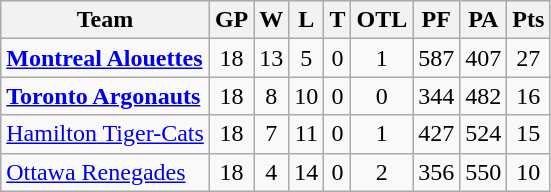<table class="wikitable">
<tr>
<th>Team</th>
<th>GP</th>
<th>W</th>
<th>L</th>
<th>T</th>
<th>OTL</th>
<th>PF</th>
<th>PA</th>
<th>Pts</th>
</tr>
<tr align="center">
<td align="left"><strong><a href='#'>Montreal Alouettes</a></strong></td>
<td>18</td>
<td>13</td>
<td>5</td>
<td>0</td>
<td>1</td>
<td>587</td>
<td>407</td>
<td>27</td>
</tr>
<tr align="center">
<td align="left"><strong><a href='#'>Toronto Argonauts</a></strong></td>
<td>18</td>
<td>8</td>
<td>10</td>
<td>0</td>
<td>0</td>
<td>344</td>
<td>482</td>
<td>16</td>
</tr>
<tr align="center">
<td align="left"><a href='#'>Hamilton Tiger-Cats</a></td>
<td>18</td>
<td>7</td>
<td>11</td>
<td>0</td>
<td>1</td>
<td>427</td>
<td>524</td>
<td>15</td>
</tr>
<tr align="center">
<td align="left"><a href='#'>Ottawa Renegades</a></td>
<td>18</td>
<td>4</td>
<td>14</td>
<td>0</td>
<td>2</td>
<td>356</td>
<td>550</td>
<td>10</td>
</tr>
</table>
